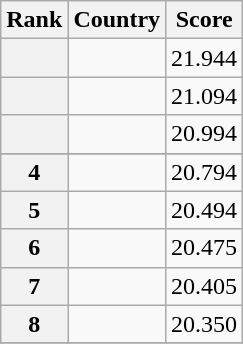<table class="wikitable sortable">
<tr>
<th>Rank</th>
<th>Country</th>
<th>Score</th>
</tr>
<tr>
<th></th>
<td></td>
<td>21.944</td>
</tr>
<tr>
<th></th>
<td></td>
<td>21.094</td>
</tr>
<tr>
<th></th>
<td></td>
<td>20.994</td>
</tr>
<tr>
</tr>
<tr>
<th>4</th>
<td></td>
<td>20.794</td>
</tr>
<tr>
<th>5</th>
<td></td>
<td>20.494</td>
</tr>
<tr>
<th>6</th>
<td></td>
<td>20.475</td>
</tr>
<tr>
<th>7</th>
<td></td>
<td>20.405</td>
</tr>
<tr>
<th>8</th>
<td></td>
<td>20.350</td>
</tr>
<tr>
</tr>
</table>
